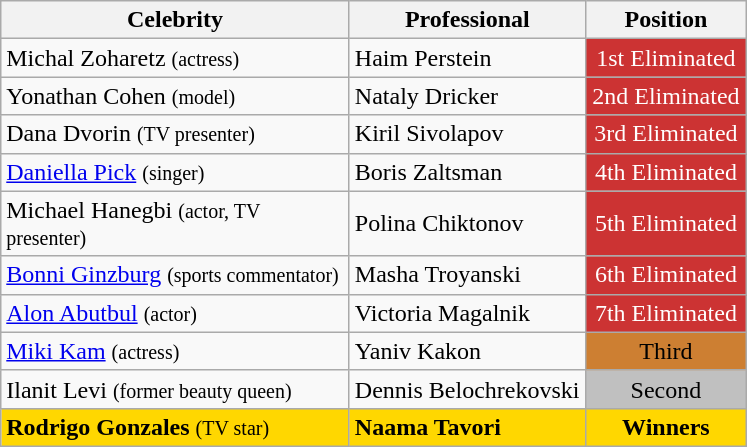<table class="wikitable" border="1">
<tr>
<th width="225">Celebrity</th>
<th width="150">Professional</th>
<th width="100">Position</th>
</tr>
<tr>
<td>Michal Zoharetz <small>(actress)</small></td>
<td>Haim Perstein</td>
<td style="background: #c33; color: #fff;" align="center">1st Eliminated</td>
</tr>
<tr>
<td>Yonathan Cohen <small>(model)</small></td>
<td>Nataly Dricker</td>
<td style="background: #c33; color: #fff;" align="center">2nd Eliminated</td>
</tr>
<tr>
<td>Dana Dvorin <small>(TV presenter)</small></td>
<td>Kiril Sivolapov</td>
<td style="background: #c33; color: #fff;" align="center">3rd Eliminated</td>
</tr>
<tr>
<td><a href='#'>Daniella Pick</a> <small>(singer)</small></td>
<td>Boris Zaltsman</td>
<td style="background: #c33; color: #fff;" align="center">4th Eliminated</td>
</tr>
<tr>
<td>Michael Hanegbi <small>(actor, TV presenter)</small></td>
<td>Polina Chiktonov</td>
<td style="background: #c33; color: #fff;" align="center">5th Eliminated</td>
</tr>
<tr>
<td><a href='#'>Bonni Ginzburg</a> <small>(sports commentator)</small></td>
<td>Masha Troyanski</td>
<td style="background: #c33; color: #fff;" align="center">6th Eliminated</td>
</tr>
<tr>
<td><a href='#'>Alon Abutbul</a> <small>(actor)</small></td>
<td>Victoria Magalnik</td>
<td style="background: #c33; color: #fff;" align="center">7th Eliminated</td>
</tr>
<tr>
<td><a href='#'>Miki Kam</a> <small>(actress)</small></td>
<td>Yaniv Kakon</td>
<td style="background: #CD7F32;"  align="center">Third</td>
</tr>
<tr>
<td>Ilanit Levi <small>(former beauty queen)</small></td>
<td>Dennis Belochrekovski</td>
<td style="background: silver;"  align="center">Second</td>
</tr>
<tr>
<td style="background: gold;"><strong>Rodrigo Gonzales</strong> <small>(TV star)</small></td>
<td style="background: gold;"><strong>Naama Tavori</strong></td>
<td style="background: gold;"  align="center"><strong>Winners</strong></td>
</tr>
</table>
